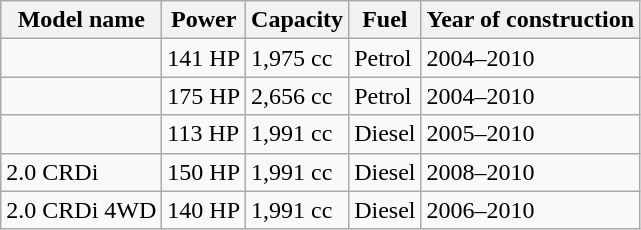<table class="wikitable">
<tr>
<th>Model name</th>
<th>Power</th>
<th>Capacity</th>
<th>Fuel</th>
<th>Year of construction</th>
</tr>
<tr>
<td></td>
<td>141 HP</td>
<td>1,975 cc</td>
<td>Petrol</td>
<td>2004–2010</td>
</tr>
<tr>
<td></td>
<td>175 HP</td>
<td>2,656 cc</td>
<td>Petrol</td>
<td>2004–2010</td>
</tr>
<tr>
<td></td>
<td>113 HP</td>
<td>1,991 cc</td>
<td>Diesel</td>
<td>2005–2010</td>
</tr>
<tr>
<td>2.0 CRDi</td>
<td>150 HP</td>
<td>1,991 cc</td>
<td>Diesel</td>
<td>2008–2010</td>
</tr>
<tr>
<td>2.0 CRDi 4WD</td>
<td>140 HP</td>
<td>1,991 cc</td>
<td>Diesel</td>
<td>2006–2010</td>
</tr>
</table>
